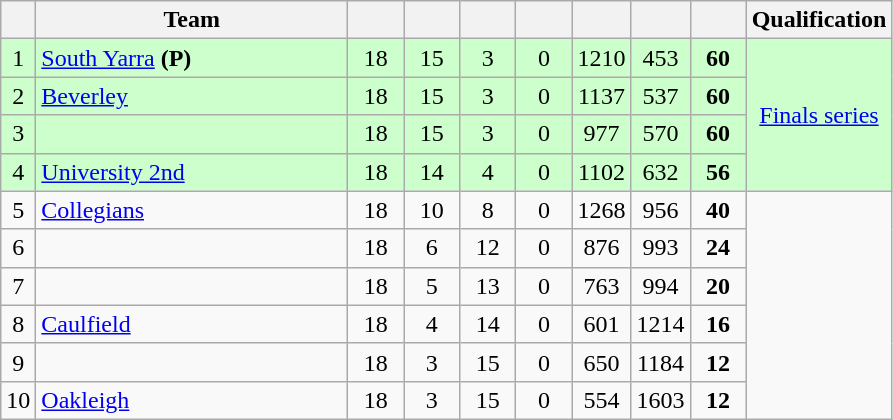<table class="wikitable" style="text-align:center; margin-bottom:0">
<tr>
<th style="width:10px"></th>
<th style="width:35%;">Team</th>
<th style="width:30px;"></th>
<th style="width:30px;"></th>
<th style="width:30px;"></th>
<th style="width:30px;"></th>
<th style="width:30px;"></th>
<th style="width:30px;"></th>
<th style="width:30px;"></th>
<th>Qualification</th>
</tr>
<tr style="background:#ccffcc;">
<td>1</td>
<td style="text-align:left;"><a href='#'>South Yarra</a> <strong>(P)</strong></td>
<td>18</td>
<td>15</td>
<td>3</td>
<td>0</td>
<td>1210</td>
<td>453</td>
<td><strong>60</strong></td>
<td rowspan=4><a href='#'>Finals series</a></td>
</tr>
<tr style="background:#ccffcc;">
<td>2</td>
<td style="text-align:left;"><a href='#'>Beverley</a></td>
<td>18</td>
<td>15</td>
<td>3</td>
<td>0</td>
<td>1137</td>
<td>537</td>
<td><strong>60</strong></td>
</tr>
<tr style="background:#ccffcc;">
<td>3</td>
<td style="text-align:left;"></td>
<td>18</td>
<td>15</td>
<td>3</td>
<td>0</td>
<td>977</td>
<td>570</td>
<td><strong>60</strong></td>
</tr>
<tr style="background:#ccffcc;">
<td>4</td>
<td style="text-align:left;"><a href='#'>University 2nd</a></td>
<td>18</td>
<td>14</td>
<td>4</td>
<td>0</td>
<td>1102</td>
<td>632</td>
<td><strong>56</strong></td>
</tr>
<tr>
<td>5</td>
<td style="text-align:left;"><a href='#'>Collegians</a></td>
<td>18</td>
<td>10</td>
<td>8</td>
<td>0</td>
<td>1268</td>
<td>956</td>
<td><strong>40</strong></td>
</tr>
<tr>
<td>6</td>
<td style="text-align:left;"></td>
<td>18</td>
<td>6</td>
<td>12</td>
<td>0</td>
<td>876</td>
<td>993</td>
<td><strong>24</strong></td>
</tr>
<tr>
<td>7</td>
<td style="text-align:left;"></td>
<td>18</td>
<td>5</td>
<td>13</td>
<td>0</td>
<td>763</td>
<td>994</td>
<td><strong>20</strong></td>
</tr>
<tr>
<td>8</td>
<td style="text-align:left;"><a href='#'>Caulfield</a></td>
<td>18</td>
<td>4</td>
<td>14</td>
<td>0</td>
<td>601</td>
<td>1214</td>
<td><strong>16</strong></td>
</tr>
<tr>
<td>9</td>
<td style="text-align:left;"></td>
<td>18</td>
<td>3</td>
<td>15</td>
<td>0</td>
<td>650</td>
<td>1184</td>
<td><strong>12</strong></td>
</tr>
<tr>
<td>10</td>
<td style="text-align:left;"><a href='#'>Oakleigh</a></td>
<td>18</td>
<td>3</td>
<td>15</td>
<td>0</td>
<td>554</td>
<td>1603</td>
<td><strong>12</strong></td>
</tr>
</table>
